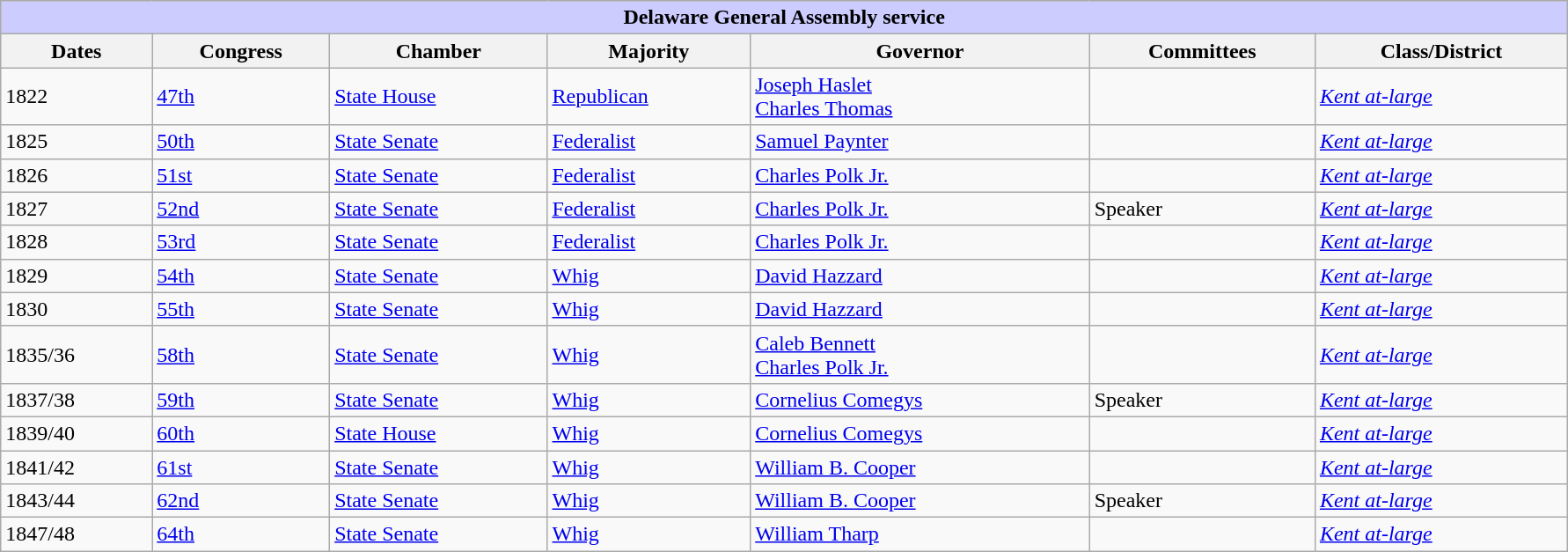<table class=wikitable style="width: 94%" style="text-align: center;" align="center">
<tr bgcolor=#cccccc>
<th colspan=7 style="background: #ccccff;">Delaware General Assembly service</th>
</tr>
<tr>
<th><strong>Dates</strong></th>
<th><strong>Congress</strong></th>
<th><strong>Chamber</strong></th>
<th><strong>Majority</strong></th>
<th><strong>Governor</strong></th>
<th><strong>Committees</strong></th>
<th><strong>Class/District</strong></th>
</tr>
<tr>
<td>1822</td>
<td><a href='#'>47th</a></td>
<td><a href='#'>State House</a></td>
<td><a href='#'>Republican</a></td>
<td><a href='#'>Joseph Haslet</a><br><a href='#'>Charles Thomas</a></td>
<td></td>
<td><a href='#'><em>Kent at-large</em></a></td>
</tr>
<tr>
<td>1825</td>
<td><a href='#'>50th</a></td>
<td><a href='#'>State Senate</a></td>
<td><a href='#'>Federalist</a></td>
<td><a href='#'>Samuel Paynter</a></td>
<td></td>
<td><a href='#'><em>Kent at-large</em></a></td>
</tr>
<tr>
<td>1826</td>
<td><a href='#'>51st</a></td>
<td><a href='#'>State Senate</a></td>
<td><a href='#'>Federalist</a></td>
<td><a href='#'>Charles Polk Jr.</a></td>
<td></td>
<td><a href='#'><em>Kent at-large</em></a></td>
</tr>
<tr>
<td>1827</td>
<td><a href='#'>52nd</a></td>
<td><a href='#'>State Senate</a></td>
<td><a href='#'>Federalist</a></td>
<td><a href='#'>Charles Polk Jr.</a></td>
<td>Speaker</td>
<td><a href='#'><em>Kent at-large</em></a></td>
</tr>
<tr>
<td>1828</td>
<td><a href='#'>53rd</a></td>
<td><a href='#'>State Senate</a></td>
<td><a href='#'>Federalist</a></td>
<td><a href='#'>Charles Polk Jr.</a></td>
<td></td>
<td><a href='#'><em>Kent at-large</em></a></td>
</tr>
<tr>
<td>1829</td>
<td><a href='#'>54th</a></td>
<td><a href='#'>State Senate</a></td>
<td><a href='#'>Whig</a></td>
<td><a href='#'>David Hazzard</a></td>
<td></td>
<td><a href='#'><em>Kent at-large</em></a></td>
</tr>
<tr>
<td>1830</td>
<td><a href='#'>55th</a></td>
<td><a href='#'>State Senate</a></td>
<td><a href='#'>Whig</a></td>
<td><a href='#'>David Hazzard</a></td>
<td></td>
<td><a href='#'><em>Kent at-large</em></a></td>
</tr>
<tr>
<td>1835/36</td>
<td><a href='#'>58th</a></td>
<td><a href='#'>State Senate</a></td>
<td><a href='#'>Whig</a></td>
<td><a href='#'>Caleb Bennett</a><br><a href='#'>Charles Polk Jr.</a></td>
<td></td>
<td><a href='#'><em>Kent at-large</em></a></td>
</tr>
<tr>
<td>1837/38</td>
<td><a href='#'>59th</a></td>
<td><a href='#'>State Senate</a></td>
<td><a href='#'>Whig</a></td>
<td><a href='#'>Cornelius Comegys</a></td>
<td>Speaker</td>
<td><a href='#'><em>Kent at-large</em></a></td>
</tr>
<tr>
<td>1839/40</td>
<td><a href='#'>60th</a></td>
<td><a href='#'>State House</a></td>
<td><a href='#'>Whig</a></td>
<td><a href='#'>Cornelius Comegys</a></td>
<td></td>
<td><a href='#'><em>Kent at-large</em></a></td>
</tr>
<tr>
<td>1841/42</td>
<td><a href='#'>61st</a></td>
<td><a href='#'>State Senate</a></td>
<td><a href='#'>Whig</a></td>
<td><a href='#'>William B. Cooper</a></td>
<td></td>
<td><a href='#'><em>Kent at-large</em></a></td>
</tr>
<tr>
<td>1843/44</td>
<td><a href='#'>62nd</a></td>
<td><a href='#'>State Senate</a></td>
<td><a href='#'>Whig</a></td>
<td><a href='#'>William B. Cooper</a></td>
<td>Speaker</td>
<td><a href='#'><em>Kent at-large</em></a></td>
</tr>
<tr>
<td>1847/48</td>
<td><a href='#'>64th</a></td>
<td><a href='#'>State Senate</a></td>
<td><a href='#'>Whig</a></td>
<td><a href='#'>William Tharp</a></td>
<td></td>
<td><a href='#'><em>Kent at-large</em></a></td>
</tr>
</table>
